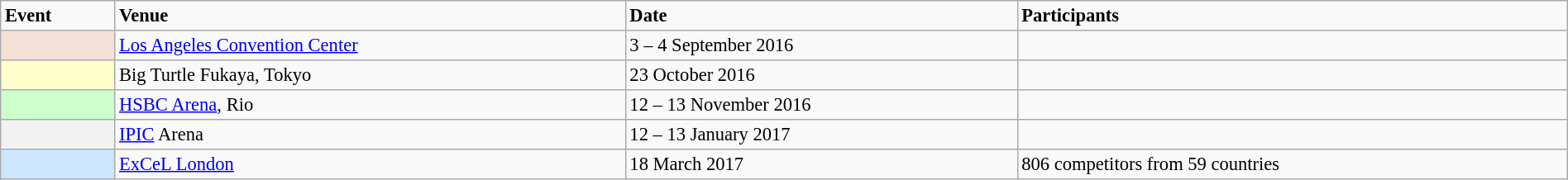<table class="wikitable" style="text-align: left; font-size: 94%; width: 100%;">
<tr>
<td><strong>Event</strong></td>
<td><strong>Venue</strong></td>
<td><strong>Date</strong></td>
<td><strong>Participants</strong></td>
</tr>
<tr>
<th scope="row" align="center" style="background: #f4e0d7;  text-align: left"></th>
<td><a href='#'>Los Angeles Convention Center</a></td>
<td>3 – 4 September 2016</td>
<td></td>
</tr>
<tr>
<th scope="row" align="center" style="background: #ffffcc;  text-align: left"></th>
<td>Big Turtle Fukaya, Tokyo</td>
<td>23 October 2016</td>
<td></td>
</tr>
<tr>
<th scope="row" align="center" style="background: #ccffcc;  text-align: left"></th>
<td><a href='#'>HSBC Arena</a>, Rio</td>
<td>12 – 13 November 2016</td>
<td></td>
</tr>
<tr>
<th scope="row" align="center" style="background: #cde6gf;  text-align: left"></th>
<td><a href='#'>IPIC</a> Arena</td>
<td>12 – 13 January 2017</td>
<td></td>
</tr>
<tr>
<th scope="row" align="center" style="background: #cce6ff;  text-align: left"></th>
<td><a href='#'>ExCeL London</a></td>
<td>18 March 2017</td>
<td>806 competitors from 59 countries</td>
</tr>
</table>
